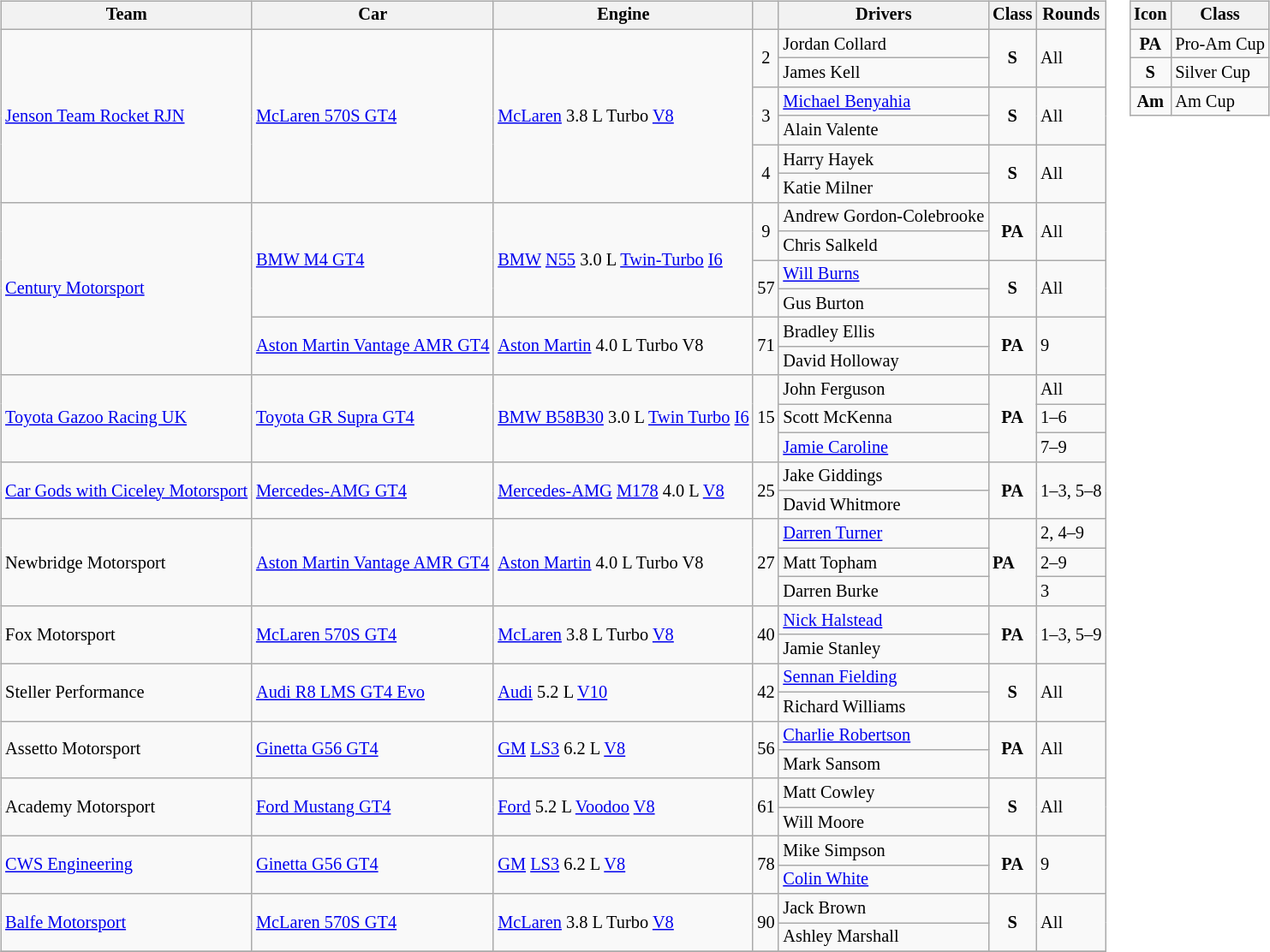<table>
<tr>
<td><br><table class="wikitable" style="font-size:85%">
<tr>
<th>Team</th>
<th>Car</th>
<th>Engine</th>
<th></th>
<th>Drivers</th>
<th>Class</th>
<th>Rounds</th>
</tr>
<tr>
<td rowspan=6> <a href='#'>Jenson Team Rocket RJN</a></td>
<td rowspan=6><a href='#'>McLaren 570S GT4</a></td>
<td rowspan=6><a href='#'>McLaren</a> 3.8 L Turbo <a href='#'>V8</a></td>
<td rowspan=2 align=center>2</td>
<td> Jordan Collard</td>
<td rowspan=2 align=center><strong><span>S</span></strong></td>
<td rowspan=2>All</td>
</tr>
<tr>
<td> James Kell</td>
</tr>
<tr>
<td rowspan=2 align=center>3</td>
<td> <a href='#'>Michael Benyahia</a></td>
<td rowspan=2 align=center><strong><span>S</span></strong></td>
<td rowspan=2>All</td>
</tr>
<tr>
<td> Alain Valente</td>
</tr>
<tr>
<td rowspan=2 align=center>4</td>
<td> Harry Hayek</td>
<td rowspan=2 align=center><strong><span>S</span></strong></td>
<td rowspan=2>All</td>
</tr>
<tr>
<td> Katie Milner</td>
</tr>
<tr>
<td rowspan=6> <a href='#'>Century Motorsport</a></td>
<td rowspan=4><a href='#'>BMW M4 GT4</a></td>
<td rowspan=4><a href='#'>BMW</a> <a href='#'>N55</a> 3.0 L <a href='#'>Twin-Turbo</a> <a href='#'>I6</a></td>
<td rowspan=2 align=center>9</td>
<td nowrap> Andrew Gordon-Colebrooke</td>
<td rowspan=2 align=center><strong><span>PA</span></strong></td>
<td rowspan=2>All</td>
</tr>
<tr>
<td> Chris Salkeld</td>
</tr>
<tr>
<td rowspan=2 align=center>57</td>
<td> <a href='#'>Will Burns</a></td>
<td rowspan=2 align=center><strong><span>S</span></strong></td>
<td rowspan=2>All</td>
</tr>
<tr>
<td> Gus Burton</td>
</tr>
<tr>
<td rowspan="2"><a href='#'>Aston Martin Vantage AMR GT4</a></td>
<td rowspan="2"><a href='#'>Aston Martin</a> 4.0 L Turbo V8</td>
<td rowspan="2" align="center">71</td>
<td> Bradley Ellis</td>
<td rowspan=2 align=center><strong><span>PA</span></strong></td>
<td rowspan=2>9</td>
</tr>
<tr>
<td> David Holloway</td>
</tr>
<tr>
<td rowspan=3> <a href='#'>Toyota Gazoo Racing UK</a></td>
<td rowspan=3><a href='#'>Toyota GR Supra GT4</a></td>
<td rowspan=3><a href='#'>BMW B58B30</a> 3.0 L <a href='#'>Twin Turbo</a> <a href='#'>I6</a></td>
<td rowspan=3 align=center>15</td>
<td> John Ferguson</td>
<td rowspan=3 align=center><strong><span>PA</span></strong></td>
<td>All</td>
</tr>
<tr>
<td> Scott McKenna</td>
<td>1–6</td>
</tr>
<tr>
<td> <a href='#'>Jamie Caroline</a></td>
<td>7–9</td>
</tr>
<tr>
<td rowspan=2> <a href='#'>Car Gods with Ciceley Motorsport</a></td>
<td rowspan=2><a href='#'>Mercedes-AMG GT4</a></td>
<td rowspan=2><a href='#'>Mercedes-AMG</a> <a href='#'>M178</a> 4.0 L <a href='#'>V8</a></td>
<td rowspan=2 align=center>25</td>
<td> Jake Giddings</td>
<td rowspan=2 align=center><strong><span>PA</span></strong></td>
<td rowspan=2>1–3, 5–8</td>
</tr>
<tr>
<td> David Whitmore</td>
</tr>
<tr>
<td rowspan="3"> Newbridge Motorsport</td>
<td rowspan="3"><a href='#'>Aston Martin Vantage AMR GT4</a></td>
<td rowspan="3"><a href='#'>Aston Martin</a> 4.0 L Turbo V8</td>
<td rowspan="3" align="center">27</td>
<td> <a href='#'>Darren Turner</a></td>
<td rowspan="3"><strong><span>PA</span></strong></td>
<td>2, 4–9</td>
</tr>
<tr>
<td> Matt Topham</td>
<td>2–9</td>
</tr>
<tr>
<td> Darren Burke</td>
<td>3</td>
</tr>
<tr>
<td rowspan="2"> Fox Motorsport</td>
<td rowspan="2"><a href='#'>McLaren 570S GT4</a></td>
<td rowspan="2"><a href='#'>McLaren</a> 3.8 L Turbo <a href='#'>V8</a></td>
<td rowspan="2" align="center">40</td>
<td> <a href='#'>Nick Halstead</a></td>
<td rowspan="2" align="center"><strong><span>PA</span></strong></td>
<td rowspan=2>1–3, 5–9</td>
</tr>
<tr>
<td> Jamie Stanley</td>
</tr>
<tr>
<td rowspan=2> Steller Performance</td>
<td rowspan=2><a href='#'>Audi R8 LMS GT4 Evo</a></td>
<td rowspan=2><a href='#'>Audi</a> 5.2 L <a href='#'>V10</a></td>
<td rowspan=2 align="center">42</td>
<td> <a href='#'>Sennan Fielding</a></td>
<td rowspan=2 align=center><strong><span>S</span></strong></td>
<td rowspan=2>All</td>
</tr>
<tr>
<td> Richard Williams</td>
</tr>
<tr>
<td rowspan=2> Assetto Motorsport</td>
<td rowspan=2><a href='#'>Ginetta G56 GT4</a></td>
<td rowspan=2><a href='#'>GM</a> <a href='#'>LS3</a> 6.2 L <a href='#'>V8</a></td>
<td rowspan=2 align=center>56</td>
<td> <a href='#'>Charlie Robertson</a></td>
<td rowspan=2 align=center><strong><span>PA</span></strong></td>
<td rowspan=2>All</td>
</tr>
<tr>
<td> Mark Sansom</td>
</tr>
<tr>
<td rowspan=2> Academy Motorsport</td>
<td rowspan=2><a href='#'>Ford Mustang GT4</a></td>
<td rowspan=2><a href='#'>Ford</a> 5.2 L <a href='#'>Voodoo</a> <a href='#'>V8</a></td>
<td rowspan=2 align=center>61</td>
<td> Matt Cowley</td>
<td rowspan=2 align=center><strong><span>S</span></strong></td>
<td rowspan=2>All</td>
</tr>
<tr>
<td> Will Moore</td>
</tr>
<tr>
<td rowspan=2> <a href='#'>CWS Engineering</a></td>
<td rowspan=2><a href='#'>Ginetta G56 GT4</a></td>
<td rowspan=2><a href='#'>GM</a> <a href='#'>LS3</a> 6.2 L <a href='#'>V8</a></td>
<td rowspan=2 align=center>78</td>
<td> Mike Simpson</td>
<td rowspan=2 align=center><strong><span>PA</span></strong></td>
<td rowspan=2>9</td>
</tr>
<tr>
<td> <a href='#'>Colin White</a></td>
</tr>
<tr>
<td rowspan=2> <a href='#'>Balfe Motorsport</a></td>
<td rowspan=2><a href='#'>McLaren 570S GT4</a></td>
<td rowspan=2><a href='#'>McLaren</a> 3.8 L Turbo <a href='#'>V8</a></td>
<td rowspan=2 align=center>90</td>
<td> Jack Brown</td>
<td rowspan=2 align=center><strong><span>S</span></strong></td>
<td rowspan=2>All</td>
</tr>
<tr>
<td> Ashley Marshall</td>
</tr>
<tr>
</tr>
</table>
</td>
<td valign="top"><br><table class="wikitable" style="font-size:85%">
<tr>
<th>Icon</th>
<th>Class</th>
</tr>
<tr>
<td align=center><strong><span>PA</span></strong></td>
<td>Pro-Am Cup</td>
</tr>
<tr>
<td align=center><strong><span>S</span></strong></td>
<td>Silver Cup</td>
</tr>
<tr>
<td align=center><strong><span>Am</span></strong></td>
<td>Am Cup</td>
</tr>
</table>
</td>
</tr>
</table>
